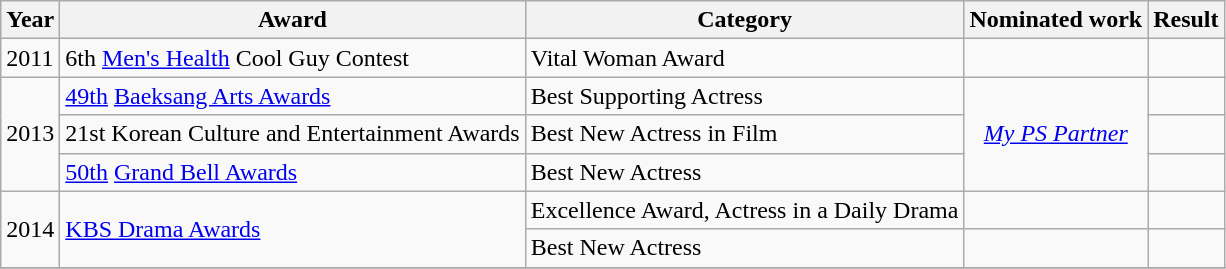<table class="wikitable sortable" border="1">
<tr>
<th>Year</th>
<th>Award</th>
<th>Category</th>
<th>Nominated work</th>
<th>Result</th>
</tr>
<tr>
<td>2011</td>
<td>6th <a href='#'>Men's Health</a> Cool Guy Contest</td>
<td>Vital Woman Award</td>
<td></td>
<td></td>
</tr>
<tr>
<td rowspan=3>2013</td>
<td><a href='#'>49th</a> <a href='#'>Baeksang Arts Awards</a></td>
<td>Best Supporting Actress</td>
<td rowspan=3 style="text-align:center;"><em><a href='#'>My PS Partner</a></em></td>
<td></td>
</tr>
<tr>
<td>21st Korean Culture and Entertainment Awards</td>
<td>Best New Actress in Film</td>
<td></td>
</tr>
<tr>
<td><a href='#'>50th</a> <a href='#'>Grand Bell Awards</a></td>
<td>Best New Actress</td>
<td></td>
</tr>
<tr>
<td rowspan=2>2014</td>
<td rowspan=2><a href='#'>KBS Drama Awards</a></td>
<td>Excellence Award, Actress in a Daily Drama</td>
<td></td>
<td></td>
</tr>
<tr>
<td>Best New Actress</td>
<td></td>
<td></td>
</tr>
<tr>
</tr>
</table>
